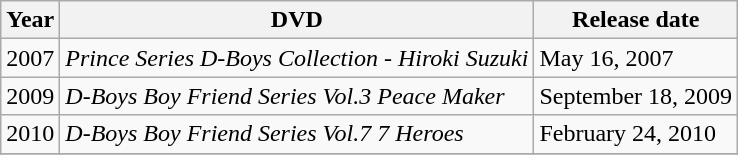<table class="wikitable">
<tr>
<th>Year</th>
<th>DVD</th>
<th>Release date</th>
</tr>
<tr>
<td>2007</td>
<td><em>Prince Series D-Boys Collection - Hiroki Suzuki</em></td>
<td>May 16, 2007</td>
</tr>
<tr>
<td>2009</td>
<td><em>D-Boys Boy Friend Series Vol.3 Peace Maker</em></td>
<td>September 18, 2009</td>
</tr>
<tr>
<td>2010</td>
<td><em>D-Boys Boy Friend Series Vol.7 7 Heroes</em></td>
<td>February 24, 2010</td>
</tr>
<tr>
</tr>
</table>
